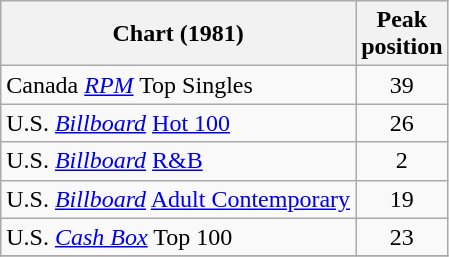<table class="wikitable sortable">
<tr>
<th>Chart (1981)</th>
<th>Peak<br>position</th>
</tr>
<tr>
<td>Canada <em><a href='#'>RPM</a></em> Top Singles</td>
<td style="text-align:center;">39</td>
</tr>
<tr>
<td>U.S. <em><a href='#'>Billboard</a></em> <a href='#'>Hot 100</a></td>
<td style="text-align:center;">26</td>
</tr>
<tr>
<td>U.S. <em><a href='#'>Billboard</a></em> <a href='#'>R&B</a></td>
<td style="text-align:center;">2</td>
</tr>
<tr>
<td>U.S. <em><a href='#'>Billboard</a></em> <a href='#'>Adult Contemporary</a></td>
<td style="text-align:center;">19</td>
</tr>
<tr>
<td>U.S. <a href='#'><em>Cash Box</em></a> Top 100</td>
<td align="center">23</td>
</tr>
<tr>
</tr>
</table>
